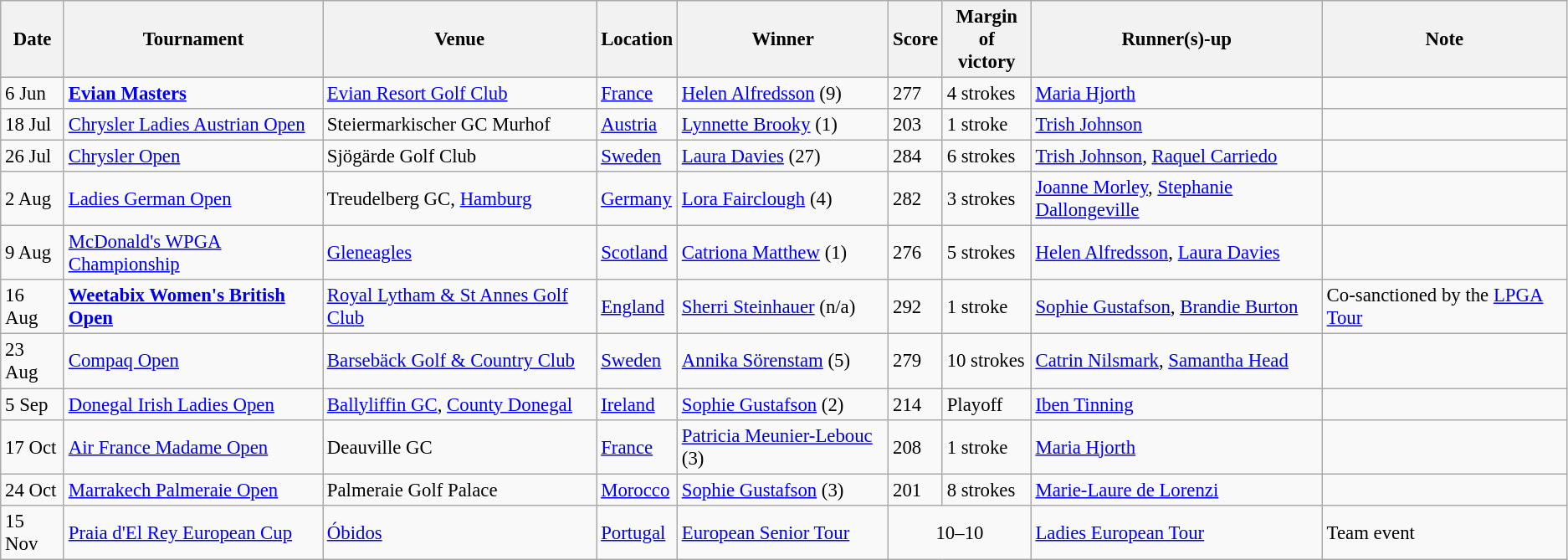<table class="wikitable" style="font-size:95%">
<tr>
<th>Date</th>
<th>Tournament</th>
<th>Venue</th>
<th>Location</th>
<th>Winner</th>
<th>Score</th>
<th>Margin of<br>victory</th>
<th>Runner(s)-up</th>
<th>Note</th>
</tr>
<tr>
<td>6 Jun</td>
<td><strong><a href='#'>Evian Masters</a></strong></td>
<td><a href='#'>Evian Resort Golf Club</a></td>
<td><a href='#'>France</a></td>
<td> <a href='#'>Helen Alfredsson</a> (9)</td>
<td>277</td>
<td>4 strokes</td>
<td> <a href='#'>Maria Hjorth</a></td>
<td></td>
</tr>
<tr>
<td>18 Jul</td>
<td><a href='#'>Chrysler Ladies Austrian Open</a></td>
<td>Steiermarkischer GC Murhof</td>
<td><a href='#'>Austria</a></td>
<td> <a href='#'>Lynnette Brooky</a> (1)</td>
<td>203</td>
<td>1 stroke</td>
<td> <a href='#'>Trish Johnson</a></td>
<td></td>
</tr>
<tr>
<td>26 Jul</td>
<td><a href='#'>Chrysler Open</a></td>
<td>Sjögärde Golf Club</td>
<td><a href='#'>Sweden</a></td>
<td> <a href='#'>Laura Davies</a> (27)</td>
<td>284</td>
<td>6 strokes</td>
<td> <a href='#'>Trish Johnson</a>,  <a href='#'>Raquel Carriedo</a></td>
<td></td>
</tr>
<tr>
<td>2 Aug</td>
<td><a href='#'>Ladies German Open</a></td>
<td>Treudelberg GC, <a href='#'>Hamburg</a></td>
<td><a href='#'>Germany</a></td>
<td> <a href='#'>Lora Fairclough</a> (4)</td>
<td>282</td>
<td>3 strokes</td>
<td> <a href='#'>Joanne Morley</a>,  <a href='#'>Stephanie Dallongeville</a></td>
<td></td>
</tr>
<tr>
<td>9 Aug</td>
<td><a href='#'>McDonald's WPGA Championship</a></td>
<td><a href='#'>Gleneagles</a></td>
<td><a href='#'>Scotland</a></td>
<td> <a href='#'>Catriona Matthew</a> (1)</td>
<td>276</td>
<td>5 strokes</td>
<td> <a href='#'>Helen Alfredsson</a>,  <a href='#'>Laura Davies</a></td>
<td></td>
</tr>
<tr>
<td>16 Aug</td>
<td><strong><a href='#'>Weetabix Women's British Open</a></strong></td>
<td><a href='#'>Royal Lytham & St Annes Golf Club</a></td>
<td><a href='#'>England</a></td>
<td> <a href='#'>Sherri Steinhauer</a> (n/a)</td>
<td>292</td>
<td>1 stroke</td>
<td> <a href='#'>Sophie Gustafson</a>,  <a href='#'>Brandie Burton</a></td>
<td>Co-sanctioned by the <a href='#'>LPGA Tour</a></td>
</tr>
<tr>
<td>23 Aug</td>
<td><a href='#'>Compaq Open</a></td>
<td><a href='#'>Barsebäck Golf & Country Club</a></td>
<td><a href='#'>Sweden</a></td>
<td> <a href='#'>Annika Sörenstam</a> (5)</td>
<td>279</td>
<td>10 strokes</td>
<td> <a href='#'>Catrin Nilsmark</a>,  <a href='#'>Samantha Head</a></td>
<td></td>
</tr>
<tr>
<td>5 Sep</td>
<td><a href='#'>Donegal Irish Ladies Open</a></td>
<td><a href='#'>Ballyliffin GC</a>, <a href='#'>County Donegal</a></td>
<td><a href='#'>Ireland</a></td>
<td> <a href='#'>Sophie Gustafson</a> (2)</td>
<td>214</td>
<td>Playoff</td>
<td> <a href='#'>Iben Tinning</a></td>
<td></td>
</tr>
<tr>
<td>17 Oct</td>
<td><a href='#'>Air France Madame Open</a></td>
<td>Deauville GC</td>
<td><a href='#'>France</a></td>
<td> <a href='#'>Patricia Meunier-Lebouc</a> (3)</td>
<td>208</td>
<td>1 stroke</td>
<td> <a href='#'>Maria Hjorth</a></td>
<td></td>
</tr>
<tr>
<td>24 Oct</td>
<td><a href='#'>Marrakech Palmeraie Open</a></td>
<td>Palmeraie Golf Palace</td>
<td><a href='#'>Morocco</a></td>
<td> <a href='#'>Sophie Gustafson</a> (3)</td>
<td>201</td>
<td>8 strokes</td>
<td> <a href='#'>Marie-Laure de Lorenzi</a></td>
<td></td>
</tr>
<tr>
<td>15 Nov</td>
<td><a href='#'>Praia d'El Rey European Cup</a></td>
<td><a href='#'>Óbidos</a></td>
<td><a href='#'>Portugal</a></td>
<td><a href='#'>European Senior Tour</a></td>
<td colspan=2 align=center>10–10</td>
<td><a href='#'>Ladies European Tour</a></td>
<td>Team event</td>
</tr>
</table>
